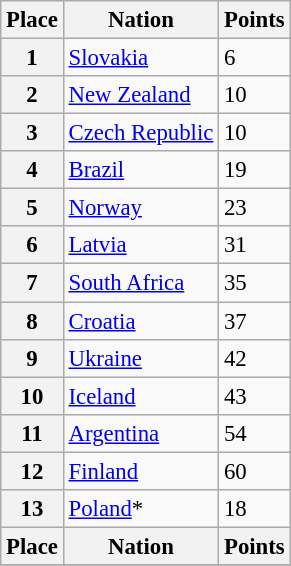<table class="wikitable" style="font-size: 95%">
<tr>
<th>Place</th>
<th>Nation</th>
<th>Points</th>
</tr>
<tr>
<th>1</th>
<td> <a href='#'>Slovakia</a></td>
<td>6</td>
</tr>
<tr>
<th>2</th>
<td> <a href='#'>New Zealand</a></td>
<td>10</td>
</tr>
<tr>
<th>3</th>
<td> <a href='#'>Czech Republic</a></td>
<td>10</td>
</tr>
<tr>
<th>4</th>
<td> <a href='#'>Brazil</a></td>
<td>19</td>
</tr>
<tr>
<th>5</th>
<td> <a href='#'>Norway</a></td>
<td>23</td>
</tr>
<tr>
<th>6</th>
<td> <a href='#'>Latvia</a></td>
<td>31</td>
</tr>
<tr>
<th>7</th>
<td> <a href='#'>South Africa</a></td>
<td>35</td>
</tr>
<tr>
<th>8</th>
<td> <a href='#'>Croatia</a></td>
<td>37</td>
</tr>
<tr>
<th>9</th>
<td> <a href='#'>Ukraine</a></td>
<td>42</td>
</tr>
<tr>
<th>10</th>
<td> <a href='#'>Iceland</a></td>
<td>43</td>
</tr>
<tr>
<th>11</th>
<td> <a href='#'>Argentina</a></td>
<td>54</td>
</tr>
<tr>
<th>12</th>
<td> <a href='#'>Finland</a></td>
<td>60</td>
</tr>
<tr>
<th>13</th>
<td> <a href='#'>Poland</a>*</td>
<td>18</td>
</tr>
<tr>
<th>Place</th>
<th>Nation</th>
<th>Points</th>
</tr>
<tr>
</tr>
</table>
